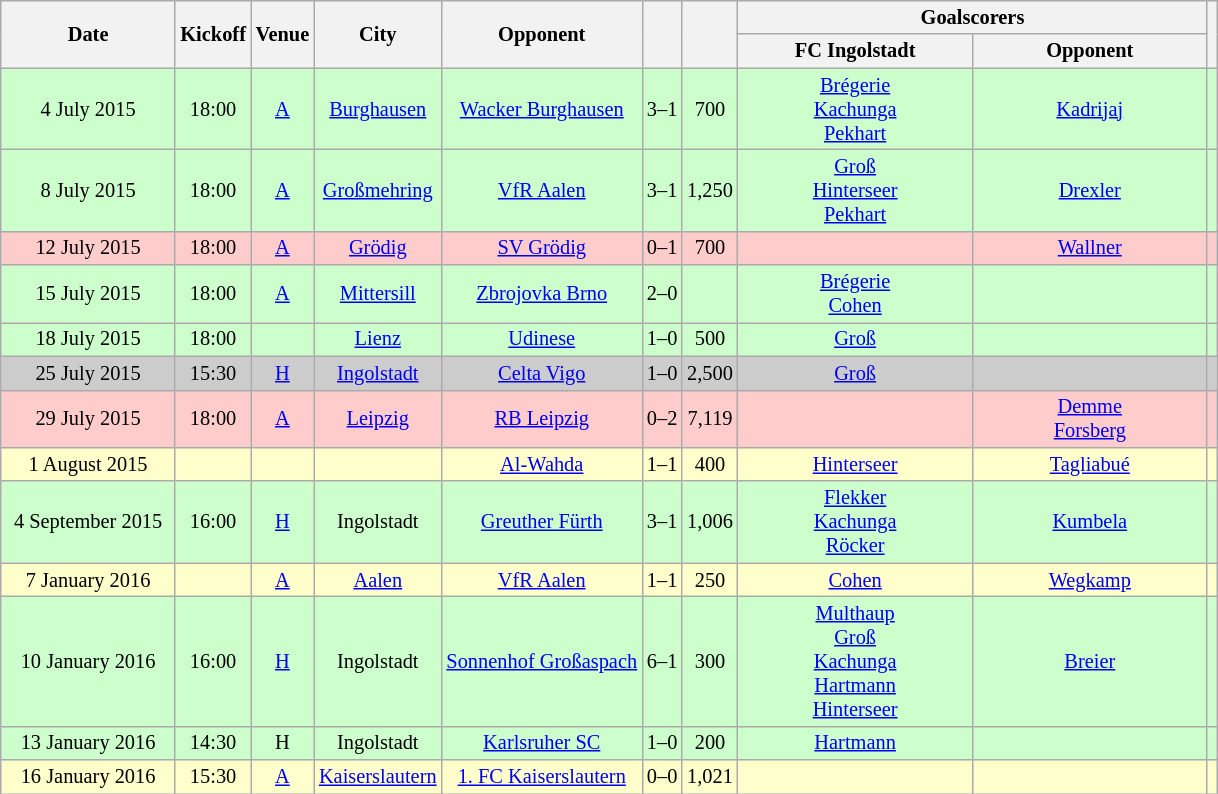<table class="wikitable" Style="text-align: center;font-size:85%">
<tr>
<th rowspan="2" style="width:110px">Date</th>
<th rowspan="2">Kickoff</th>
<th rowspan="2">Venue</th>
<th rowspan="2">City</th>
<th rowspan="2">Opponent</th>
<th rowspan="2"></th>
<th rowspan="2"></th>
<th colspan="2">Goalscorers</th>
<th rowspan="2"></th>
</tr>
<tr>
<th style="width:150px">FC Ingolstadt</th>
<th style="width:150px">Opponent</th>
</tr>
<tr bgcolor="#CCFFCC">
<td>4 July 2015</td>
<td>18:00</td>
<td><a href='#'>A</a></td>
<td><a href='#'>Burghausen</a></td>
<td><a href='#'>Wacker Burghausen</a></td>
<td>3–1</td>
<td>700</td>
<td><a href='#'>Brégerie</a> <br><a href='#'>Kachunga</a> <br><a href='#'>Pekhart</a> </td>
<td><a href='#'>Kadrijaj</a> </td>
<td></td>
</tr>
<tr bgcolor="#CCFFCC">
<td>8 July 2015</td>
<td>18:00</td>
<td><a href='#'>A</a></td>
<td><a href='#'>Großmehring</a></td>
<td><a href='#'>VfR Aalen</a></td>
<td>3–1</td>
<td>1,250</td>
<td><a href='#'>Groß</a> <br><a href='#'>Hinterseer</a> <br><a href='#'>Pekhart</a> </td>
<td><a href='#'>Drexler</a> </td>
<td></td>
</tr>
<tr bgcolor="#FFCCCC">
<td>12 July 2015</td>
<td>18:00</td>
<td><a href='#'>A</a></td>
<td><a href='#'>Grödig</a></td>
<td><a href='#'>SV Grödig</a></td>
<td>0–1</td>
<td>700</td>
<td></td>
<td><a href='#'>Wallner</a> </td>
<td></td>
</tr>
<tr bgcolor="#CCFFCC">
<td>15 July 2015</td>
<td>18:00</td>
<td><a href='#'>A</a></td>
<td><a href='#'>Mittersill</a></td>
<td><a href='#'>Zbrojovka Brno</a></td>
<td>2–0</td>
<td></td>
<td><a href='#'>Brégerie</a> <br><a href='#'>Cohen</a> </td>
<td></td>
<td></td>
</tr>
<tr bgcolor="#CCFFCC">
<td>18 July 2015</td>
<td>18:00</td>
<td></td>
<td><a href='#'>Lienz</a></td>
<td><a href='#'>Udinese</a></td>
<td>1–0</td>
<td>500</td>
<td><a href='#'>Groß</a> </td>
<td></td>
<td></td>
</tr>
<tr bgcolor="#CCCCCC">
<td>25 July 2015</td>
<td>15:30</td>
<td><a href='#'>H</a></td>
<td><a href='#'>Ingolstadt</a></td>
<td><a href='#'>Celta Vigo</a></td>
<td>1–0</td>
<td>2,500</td>
<td><a href='#'>Groß</a> </td>
<td></td>
<td></td>
</tr>
<tr bgcolor="#FFCCCC">
<td>29 July 2015</td>
<td>18:00</td>
<td><a href='#'>A</a></td>
<td><a href='#'>Leipzig</a></td>
<td><a href='#'>RB Leipzig</a></td>
<td>0–2</td>
<td>7,119</td>
<td></td>
<td><a href='#'>Demme</a> <br><a href='#'>Forsberg</a> </td>
<td></td>
</tr>
<tr bgcolor="#FFFFCC">
<td>1 August 2015</td>
<td></td>
<td></td>
<td></td>
<td><a href='#'>Al-Wahda</a></td>
<td>1–1</td>
<td>400</td>
<td><a href='#'>Hinterseer</a> </td>
<td><a href='#'>Tagliabué</a> </td>
<td></td>
</tr>
<tr bgcolor="#CCFFCC">
<td>4 September 2015</td>
<td>16:00</td>
<td><a href='#'>H</a></td>
<td>Ingolstadt</td>
<td><a href='#'>Greuther Fürth</a></td>
<td>3–1</td>
<td>1,006</td>
<td><a href='#'>Flekker</a> <br><a href='#'>Kachunga</a> <br><a href='#'>Röcker</a> </td>
<td><a href='#'>Kumbela</a> </td>
<td></td>
</tr>
<tr bgcolor="#FFFFCC">
<td>7 January 2016</td>
<td></td>
<td><a href='#'>A</a></td>
<td><a href='#'>Aalen</a></td>
<td><a href='#'>VfR Aalen</a></td>
<td>1–1</td>
<td>250</td>
<td><a href='#'>Cohen</a> </td>
<td><a href='#'>Wegkamp</a> </td>
<td></td>
</tr>
<tr bgcolor="#CCFFCC">
<td>10 January 2016</td>
<td>16:00</td>
<td><a href='#'>H</a></td>
<td>Ingolstadt</td>
<td><a href='#'>Sonnenhof Großaspach</a></td>
<td>6–1</td>
<td>300</td>
<td><a href='#'>Multhaup</a> <br><a href='#'>Groß</a> <br><a href='#'>Kachunga</a> <br><a href='#'>Hartmann</a> <br><a href='#'>Hinterseer</a> </td>
<td><a href='#'>Breier</a> </td>
<td></td>
</tr>
<tr bgcolor="#CCFFCC">
<td>13 January 2016</td>
<td>14:30</td>
<td>H</td>
<td>Ingolstadt</td>
<td><a href='#'>Karlsruher SC</a></td>
<td>1–0</td>
<td>200</td>
<td><a href='#'>Hartmann</a> </td>
<td></td>
<td></td>
</tr>
<tr bgcolor="#FFFFCC">
<td>16 January 2016</td>
<td>15:30</td>
<td><a href='#'>A</a></td>
<td><a href='#'>Kaiserslautern</a></td>
<td><a href='#'>1. FC Kaiserslautern</a></td>
<td>0–0</td>
<td>1,021</td>
<td></td>
<td></td>
<td></td>
</tr>
</table>
